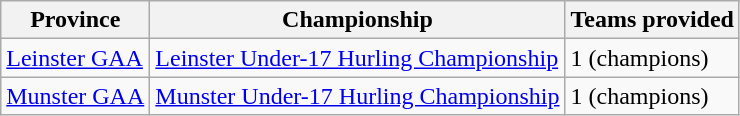<table class=wikitable>
<tr>
<th>Province</th>
<th>Championship</th>
<th>Teams provided</th>
</tr>
<tr>
<td><a href='#'>Leinster GAA</a></td>
<td><a href='#'>Leinster Under-17 Hurling Championship</a></td>
<td>1 (champions)</td>
</tr>
<tr>
<td><a href='#'>Munster GAA</a></td>
<td><a href='#'>Munster Under-17 Hurling Championship</a></td>
<td>1 (champions)</td>
</tr>
</table>
